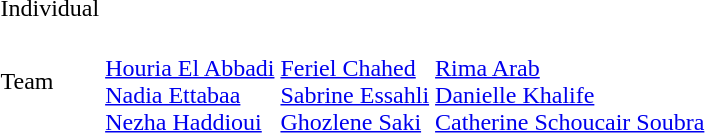<table>
<tr>
<td>Individual</td>
<td></td>
<td></td>
<td></td>
</tr>
<tr>
<td>Team</td>
<td><br><a href='#'>Houria El Abbadi</a><br><a href='#'>Nadia Ettabaa</a><br><a href='#'>Nezha Haddioui</a></td>
<td><br><a href='#'>Feriel Chahed</a><br><a href='#'>Sabrine Essahli</a><br><a href='#'>Ghozlene Saki</a></td>
<td><br><a href='#'>Rima Arab</a><br><a href='#'>Danielle Khalife</a><br><a href='#'>Catherine Schoucair Soubra</a></td>
</tr>
</table>
